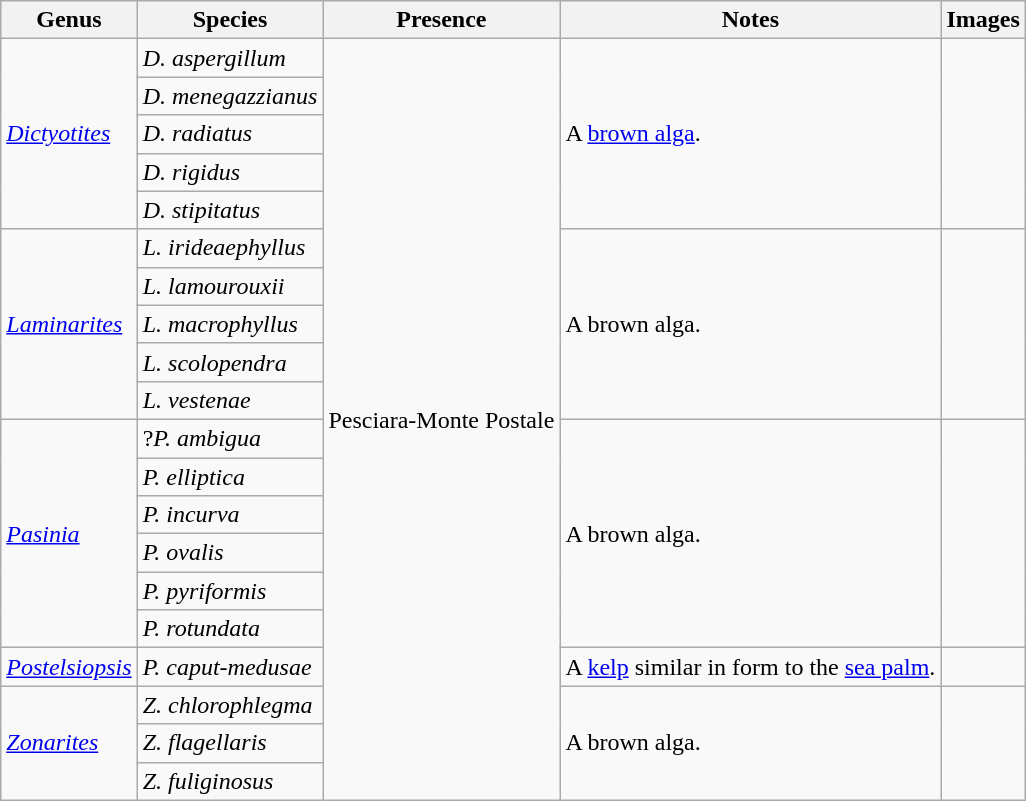<table class="wikitable" align="center">
<tr>
<th>Genus</th>
<th>Species</th>
<th>Presence</th>
<th>Notes</th>
<th>Images</th>
</tr>
<tr>
<td rowspan="5"><em><a href='#'>Dictyotites</a></em></td>
<td><em>D. aspergillum</em></td>
<td rowspan="20">Pesciara-Monte Postale</td>
<td rowspan="5">A <a href='#'>brown alga</a>.</td>
<td rowspan="5"></td>
</tr>
<tr>
<td><em>D. menegazzianus</em></td>
</tr>
<tr>
<td><em>D. radiatus</em></td>
</tr>
<tr>
<td><em>D. rigidus</em></td>
</tr>
<tr>
<td><em>D. stipitatus</em></td>
</tr>
<tr>
<td rowspan="5"><em><a href='#'>Laminarites</a></em></td>
<td><em>L. irideaephyllus</em></td>
<td rowspan="5">A brown alga.</td>
<td rowspan="5"></td>
</tr>
<tr>
<td><em>L. lamourouxii</em></td>
</tr>
<tr>
<td><em>L. macrophyllus</em></td>
</tr>
<tr>
<td><em>L. scolopendra</em></td>
</tr>
<tr>
<td><em>L. vestenae</em></td>
</tr>
<tr>
<td rowspan="6"><em><a href='#'>Pasinia</a></em></td>
<td>?<em>P. ambigua</em></td>
<td rowspan="6">A brown alga.</td>
<td rowspan="6"></td>
</tr>
<tr>
<td><em>P. elliptica</em></td>
</tr>
<tr>
<td><em>P. incurva</em></td>
</tr>
<tr>
<td><em>P. ovalis</em></td>
</tr>
<tr>
<td><em>P. pyriformis</em></td>
</tr>
<tr>
<td><em>P. rotundata</em></td>
</tr>
<tr>
<td><em><a href='#'>Postelsiopsis</a></em></td>
<td><em>P. caput-medusae</em></td>
<td>A <a href='#'>kelp</a> similar in form to the <a href='#'>sea palm</a>.</td>
<td></td>
</tr>
<tr>
<td rowspan="3"><em><a href='#'>Zonarites</a></em></td>
<td><em>Z. chlorophlegma</em></td>
<td rowspan="3">A brown alga.</td>
<td rowspan="3"></td>
</tr>
<tr>
<td><em>Z. flagellaris</em></td>
</tr>
<tr>
<td><em>Z. fuliginosus</em></td>
</tr>
</table>
